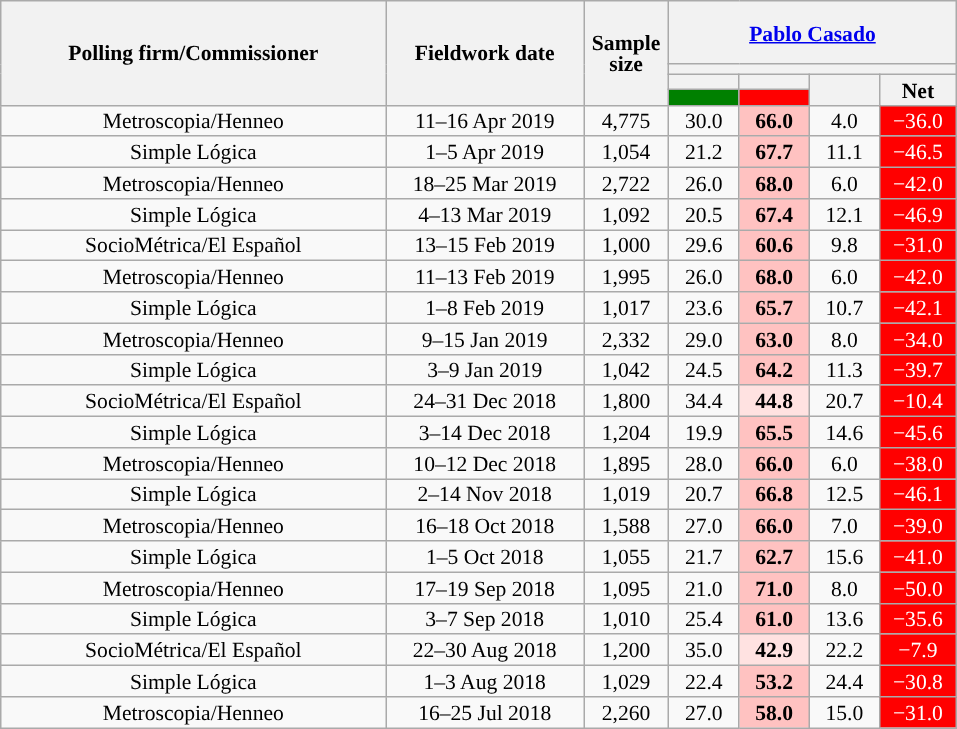<table class="wikitable collapsible collapsed" style="text-align:center; font-size:90%; line-height:14px;">
<tr style="height:42px;">
<th style="width:250px;" rowspan="4">Polling firm/Commissioner</th>
<th style="width:125px;" rowspan="4">Fieldwork date</th>
<th style="width:50px;" rowspan="4">Sample size</th>
<th style="width:185px;" colspan="4"><a href='#'>Pablo Casado</a><br></th>
</tr>
<tr>
<th colspan="4" style="background:"></th>
</tr>
<tr>
<th style="width:30px;"></th>
<th style="width:30px;"></th>
<th style="width:30px;" rowspan="2"></th>
<th style="width:30px;" rowspan="2">Net</th>
</tr>
<tr>
<th style="color:inherit;background:#008000;"></th>
<th style="color:inherit;background:#FF0000;"></th>
</tr>
<tr>
<td>Metroscopia/Henneo</td>
<td>11–16 Apr 2019</td>
<td>4,775</td>
<td>30.0</td>
<td style="background:#FFC2C1;"><strong>66.0</strong></td>
<td>4.0</td>
<td style="background:#FF0000; color:white;">−36.0</td>
</tr>
<tr>
<td>Simple Lógica</td>
<td>1–5 Apr 2019</td>
<td>1,054</td>
<td>21.2</td>
<td style="background:#FFC2C1;"><strong>67.7</strong></td>
<td>11.1</td>
<td style="background:#FF0000; color:white;">−46.5</td>
</tr>
<tr>
<td>Metroscopia/Henneo</td>
<td>18–25 Mar 2019</td>
<td>2,722</td>
<td>26.0</td>
<td style="background:#FFC2C1;"><strong>68.0</strong></td>
<td>6.0</td>
<td style="background:#FF0000; color:white;">−42.0</td>
</tr>
<tr>
<td>Simple Lógica</td>
<td>4–13 Mar 2019</td>
<td>1,092</td>
<td>20.5</td>
<td style="background:#FFC2C1;"><strong>67.4</strong></td>
<td>12.1</td>
<td style="background:#FF0000; color:white;">−46.9</td>
</tr>
<tr>
<td>SocioMétrica/El Español</td>
<td>13–15 Feb 2019</td>
<td>1,000</td>
<td>29.6</td>
<td style="background:#FFC2C1;"><strong>60.6</strong></td>
<td>9.8</td>
<td style="background:#FF0000; color:white;">−31.0</td>
</tr>
<tr>
<td>Metroscopia/Henneo</td>
<td>11–13 Feb 2019</td>
<td>1,995</td>
<td>26.0</td>
<td style="background:#FFC2C1;"><strong>68.0</strong></td>
<td>6.0</td>
<td style="background:#FF0000; color:white;">−42.0</td>
</tr>
<tr>
<td>Simple Lógica</td>
<td>1–8 Feb 2019</td>
<td>1,017</td>
<td>23.6</td>
<td style="background:#FFC2C1;"><strong>65.7</strong></td>
<td>10.7</td>
<td style="background:#FF0000; color:white;">−42.1</td>
</tr>
<tr>
<td>Metroscopia/Henneo</td>
<td>9–15 Jan 2019</td>
<td>2,332</td>
<td>29.0</td>
<td style="background:#FFC2C1;"><strong>63.0</strong></td>
<td>8.0</td>
<td style="background:#FF0000; color:white;">−34.0</td>
</tr>
<tr>
<td>Simple Lógica</td>
<td>3–9 Jan 2019</td>
<td>1,042</td>
<td>24.5</td>
<td style="background:#FFC2C1;"><strong>64.2</strong></td>
<td>11.3</td>
<td style="background:#FF0000; color:white;">−39.7</td>
</tr>
<tr>
<td>SocioMétrica/El Español</td>
<td>24–31 Dec 2018</td>
<td>1,800</td>
<td>34.4</td>
<td style="background:#FFE2E1;"><strong>44.8</strong></td>
<td>20.7</td>
<td style="background:#FF0000; color:white;">−10.4</td>
</tr>
<tr>
<td>Simple Lógica</td>
<td>3–14 Dec 2018</td>
<td>1,204</td>
<td>19.9</td>
<td style="background:#FFC2C1;"><strong>65.5</strong></td>
<td>14.6</td>
<td style="background:#FF0000; color:white;">−45.6</td>
</tr>
<tr>
<td>Metroscopia/Henneo</td>
<td>10–12 Dec 2018</td>
<td>1,895</td>
<td>28.0</td>
<td style="background:#FFC2C1;"><strong>66.0</strong></td>
<td>6.0</td>
<td style="background:#FF0000; color:white;">−38.0</td>
</tr>
<tr>
<td>Simple Lógica</td>
<td>2–14 Nov 2018</td>
<td>1,019</td>
<td>20.7</td>
<td style="background:#FFC2C1;"><strong>66.8</strong></td>
<td>12.5</td>
<td style="background:#FF0000; color:white;">−46.1</td>
</tr>
<tr>
<td>Metroscopia/Henneo</td>
<td>16–18 Oct 2018</td>
<td>1,588</td>
<td>27.0</td>
<td style="background:#FFC2C1;"><strong>66.0</strong></td>
<td>7.0</td>
<td style="background:#FF0000; color:white;">−39.0</td>
</tr>
<tr>
<td>Simple Lógica</td>
<td>1–5 Oct 2018</td>
<td>1,055</td>
<td>21.7</td>
<td style="background:#FFC2C1;"><strong>62.7</strong></td>
<td>15.6</td>
<td style="background:#FF0000; color:white;">−41.0</td>
</tr>
<tr>
<td>Metroscopia/Henneo</td>
<td>17–19 Sep 2018</td>
<td>1,095</td>
<td>21.0</td>
<td style="background:#FFC2C1;"><strong>71.0</strong></td>
<td>8.0</td>
<td style="background:#FF0000; color:white;">−50.0</td>
</tr>
<tr>
<td>Simple Lógica</td>
<td>3–7 Sep 2018</td>
<td>1,010</td>
<td>25.4</td>
<td style="background:#FFC2C1;"><strong>61.0</strong></td>
<td>13.6</td>
<td style="background:#FF0000; color:white;">−35.6</td>
</tr>
<tr>
<td>SocioMétrica/El Español</td>
<td>22–30 Aug 2018</td>
<td>1,200</td>
<td>35.0</td>
<td style="background:#FFE2E1;"><strong>42.9</strong></td>
<td>22.2</td>
<td style="background:#FF0000; color:white;">−7.9</td>
</tr>
<tr>
<td>Simple Lógica</td>
<td>1–3 Aug 2018</td>
<td>1,029</td>
<td>22.4</td>
<td style="background:#FFC2C1;"><strong>53.2</strong></td>
<td>24.4</td>
<td style="background:#FF0000; color:white;">−30.8</td>
</tr>
<tr>
<td>Metroscopia/Henneo</td>
<td>16–25 Jul 2018</td>
<td>2,260</td>
<td>27.0</td>
<td style="background:#FFC2C1;"><strong>58.0</strong></td>
<td>15.0</td>
<td style="background:#FF0000; color:white;">−31.0</td>
</tr>
</table>
